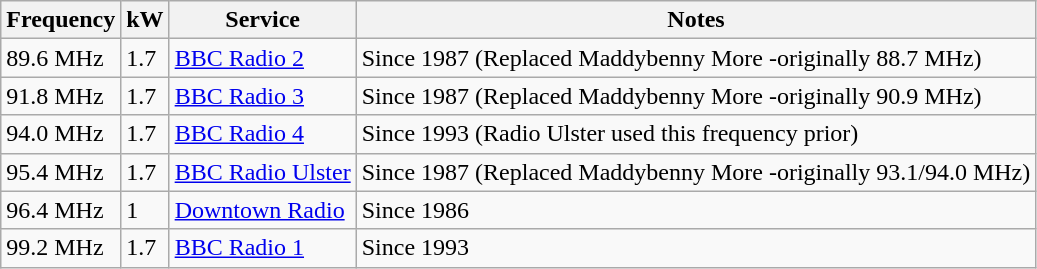<table class="wikitable sortable">
<tr>
<th>Frequency</th>
<th>kW</th>
<th>Service</th>
<th>Notes</th>
</tr>
<tr>
<td>89.6 MHz</td>
<td>1.7</td>
<td><a href='#'>BBC Radio 2</a></td>
<td>Since 1987 (Replaced Maddybenny More -originally 88.7 MHz)</td>
</tr>
<tr>
<td>91.8 MHz</td>
<td>1.7</td>
<td><a href='#'>BBC Radio 3</a></td>
<td>Since 1987 (Replaced Maddybenny More -originally 90.9 MHz)</td>
</tr>
<tr>
<td>94.0 MHz</td>
<td>1.7</td>
<td><a href='#'>BBC Radio 4</a></td>
<td>Since 1993 (Radio Ulster used this frequency prior)</td>
</tr>
<tr>
<td>95.4 MHz</td>
<td>1.7</td>
<td><a href='#'>BBC Radio Ulster</a></td>
<td>Since 1987 (Replaced Maddybenny More -originally 93.1/94.0 MHz)</td>
</tr>
<tr>
<td>96.4 MHz</td>
<td>1</td>
<td><a href='#'>Downtown Radio</a></td>
<td>Since 1986</td>
</tr>
<tr>
<td>99.2 MHz</td>
<td>1.7</td>
<td><a href='#'>BBC Radio 1</a></td>
<td>Since 1993</td>
</tr>
</table>
